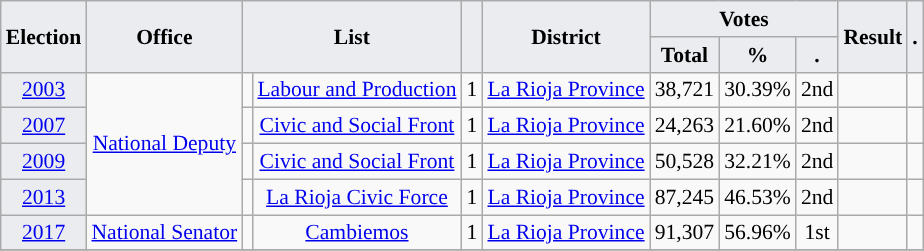<table class="wikitable" style="font-size:90%; text-align:center;">
<tr>
<th style="background-color:#EAECF0;" rowspan=2>Election</th>
<th style="background-color:#EAECF0;" rowspan=2>Office</th>
<th style="background-color:#EAECF0;" colspan=2 rowspan=2>List</th>
<th style="background-color:#EAECF0;" rowspan=2></th>
<th style="background-color:#EAECF0;" rowspan=2>District</th>
<th style="background-color:#EAECF0;" colspan=3>Votes</th>
<th style="background-color:#EAECF0;" rowspan=2>Result</th>
<th style="background-color:#EAECF0;" rowspan=2>.</th>
</tr>
<tr>
<th style="background-color:#EAECF0;">Total</th>
<th style="background-color:#EAECF0;">%</th>
<th style="background-color:#EAECF0;">.</th>
</tr>
<tr>
<td style="background-color:#EAECF0;"><a href='#'>2003</a></td>
<td rowspan="4"><a href='#'>National Deputy</a></td>
<td style="background-color:"></td>
<td><a href='#'>Labour and Production</a></td>
<td>1</td>
<td><a href='#'>La Rioja Province</a></td>
<td>38,721</td>
<td>30.39%</td>
<td>2nd</td>
<td></td>
<td></td>
</tr>
<tr>
<td style="background-color:#EAECF0;"><a href='#'>2007</a></td>
<td style="background-color:"></td>
<td><a href='#'>Civic and Social Front</a></td>
<td>1</td>
<td><a href='#'>La Rioja Province</a></td>
<td>24,263</td>
<td>21.60%</td>
<td>2nd</td>
<td></td>
<td></td>
</tr>
<tr>
<td style="background-color:#EAECF0;"><a href='#'>2009</a></td>
<td style="background-color:"></td>
<td><a href='#'>Civic and Social Front</a></td>
<td>1</td>
<td><a href='#'>La Rioja Province</a></td>
<td>50,528</td>
<td>32.21%</td>
<td>2nd</td>
<td></td>
<td></td>
</tr>
<tr>
<td style="background-color:#EAECF0;"><a href='#'>2013</a></td>
<td style="background-color:"></td>
<td><a href='#'>La Rioja Civic Force</a></td>
<td>1</td>
<td><a href='#'>La Rioja Province</a></td>
<td>87,245</td>
<td>46.53%</td>
<td>2nd</td>
<td></td>
<td></td>
</tr>
<tr>
<td style="background-color:#EAECF0;"><a href='#'>2017</a></td>
<td><a href='#'>National Senator</a></td>
<td style="background-color:"></td>
<td><a href='#'>Cambiemos</a></td>
<td>1</td>
<td><a href='#'>La Rioja Province</a></td>
<td>91,307</td>
<td>56.96%</td>
<td>1st</td>
<td></td>
<td></td>
</tr>
<tr>
</tr>
</table>
